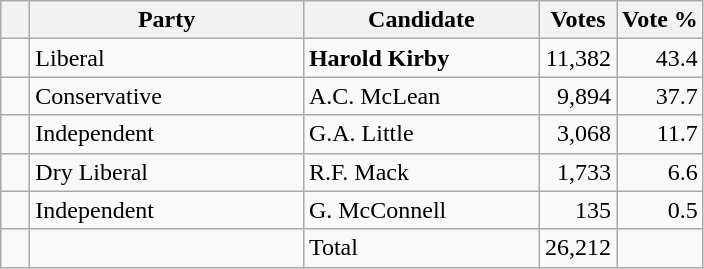<table class="wikitable">
<tr>
<th></th>
<th scope="col" width="175">Party</th>
<th scope="col" width="150">Candidate</th>
<th>Votes</th>
<th>Vote %</th>
</tr>
<tr>
<td>   </td>
<td>Liberal</td>
<td><strong>Harold Kirby</strong></td>
<td align=right>11,382</td>
<td align=right>43.4</td>
</tr>
<tr>
<td>   </td>
<td>Conservative</td>
<td>A.C. McLean</td>
<td align=right>9,894</td>
<td align=right>37.7</td>
</tr>
<tr>
<td>   </td>
<td>Independent</td>
<td>G.A. Little</td>
<td align=right>3,068</td>
<td align=right>11.7</td>
</tr>
<tr>
<td>   </td>
<td>Dry Liberal</td>
<td>R.F. Mack</td>
<td align=right>1,733</td>
<td align=right>6.6</td>
</tr>
<tr>
<td>   </td>
<td>Independent</td>
<td>G. McConnell</td>
<td align=right>135</td>
<td align=right>0.5</td>
</tr>
<tr>
<td></td>
<td></td>
<td>Total</td>
<td align=right>26,212</td>
<td></td>
</tr>
</table>
